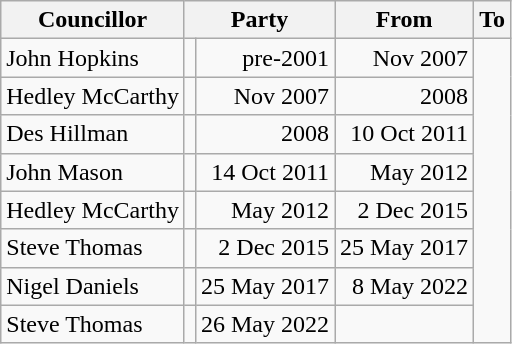<table class=wikitable>
<tr>
<th>Councillor</th>
<th colspan=2>Party</th>
<th>From</th>
<th>To</th>
</tr>
<tr>
<td>John Hopkins</td>
<td></td>
<td align=right>pre-2001</td>
<td align=right>Nov 2007</td>
</tr>
<tr>
<td>Hedley McCarthy</td>
<td></td>
<td align=right>Nov 2007</td>
<td align=right>2008</td>
</tr>
<tr>
<td>Des Hillman</td>
<td></td>
<td align=right>2008</td>
<td align=right>10 Oct 2011</td>
</tr>
<tr>
<td>John Mason</td>
<td></td>
<td align=right>14 Oct 2011</td>
<td align=right>May 2012</td>
</tr>
<tr>
<td>Hedley McCarthy</td>
<td></td>
<td align=right>May 2012</td>
<td align=right>2 Dec 2015</td>
</tr>
<tr>
<td>Steve Thomas</td>
<td></td>
<td align=right>2 Dec 2015</td>
<td align=right>25 May 2017</td>
</tr>
<tr>
<td>Nigel Daniels</td>
<td></td>
<td align=right>25 May 2017</td>
<td align=right>8 May 2022</td>
</tr>
<tr>
<td>Steve Thomas</td>
<td></td>
<td align=right>26 May 2022</td>
<td align=right></td>
</tr>
</table>
